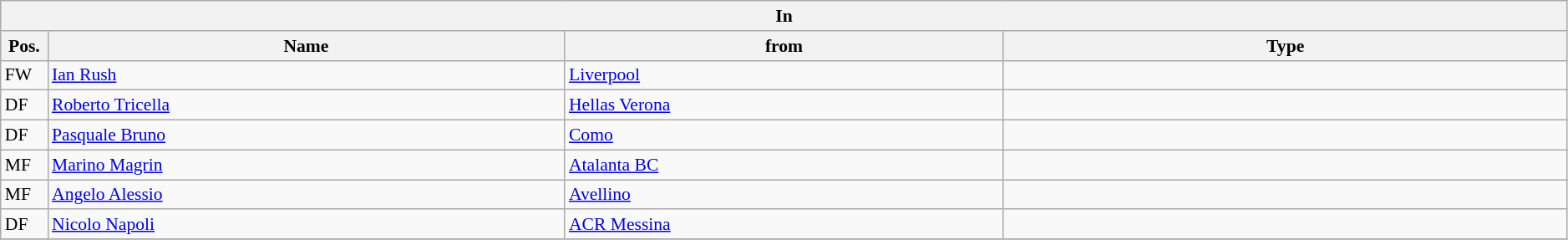<table class="wikitable" style="font-size:90%;width:99%;">
<tr>
<th colspan="4">In</th>
</tr>
<tr>
<th width=3%>Pos.</th>
<th width=33%>Name</th>
<th width=28%>from</th>
<th width=36%>Type</th>
</tr>
<tr>
<td>FW</td>
<td><a href='#'>Ian Rush</a></td>
<td><a href='#'>Liverpool</a></td>
<td></td>
</tr>
<tr>
<td>DF</td>
<td><a href='#'>Roberto Tricella</a></td>
<td><a href='#'>Hellas Verona</a></td>
<td></td>
</tr>
<tr>
<td>DF</td>
<td><a href='#'>Pasquale Bruno</a></td>
<td><a href='#'>Como</a></td>
<td></td>
</tr>
<tr>
<td>MF</td>
<td><a href='#'>Marino Magrin</a></td>
<td><a href='#'>Atalanta BC</a></td>
<td></td>
</tr>
<tr>
<td>MF</td>
<td><a href='#'>Angelo Alessio</a></td>
<td><a href='#'>Avellino</a></td>
<td></td>
</tr>
<tr>
<td>DF</td>
<td><a href='#'>Nicolo Napoli</a></td>
<td><a href='#'>ACR Messina</a></td>
<td></td>
</tr>
<tr>
</tr>
</table>
